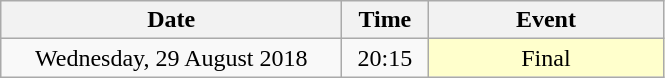<table class = "wikitable" style="text-align:center;">
<tr>
<th width=220>Date</th>
<th width=50>Time</th>
<th width=150>Event</th>
</tr>
<tr>
<td>Wednesday, 29 August 2018</td>
<td>20:15</td>
<td bgcolor=ffffcc>Final</td>
</tr>
</table>
